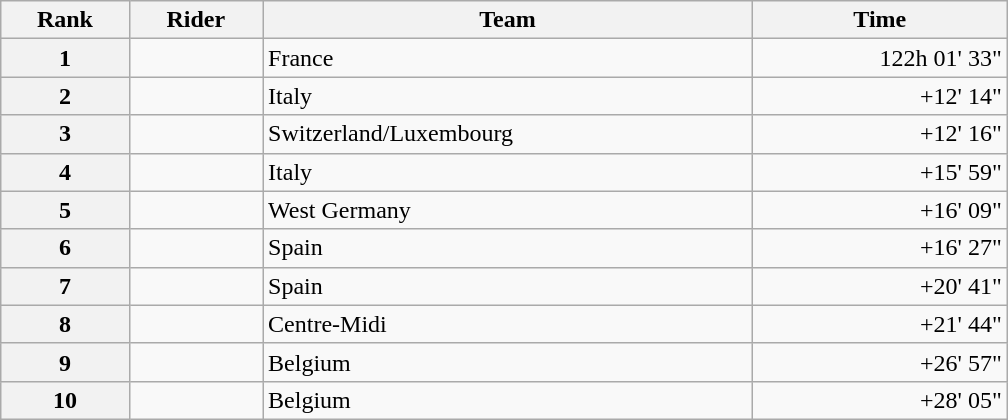<table class="wikitable" style="width:42em;margin-bottom:0;">
<tr>
<th scope="col">Rank</th>
<th scope="col">Rider</th>
<th scope="col">Team</th>
<th scope="col">Time</th>
</tr>
<tr>
<th scope="row">1</th>
<td></td>
<td>France</td>
<td style="text-align:right;">122h 01' 33"</td>
</tr>
<tr>
<th scope="row">2</th>
<td></td>
<td>Italy</td>
<td style="text-align:right;">+12' 14"</td>
</tr>
<tr>
<th scope="row">3</th>
<td></td>
<td>Switzerland/Luxembourg</td>
<td style="text-align:right;">+12' 16"</td>
</tr>
<tr>
<th scope="row">4</th>
<td></td>
<td>Italy</td>
<td style="text-align:right;">+15' 59"</td>
</tr>
<tr>
<th scope="row">5</th>
<td></td>
<td>West Germany</td>
<td style="text-align:right;">+16' 09"</td>
</tr>
<tr>
<th scope="row">6</th>
<td></td>
<td>Spain</td>
<td style="text-align:right;">+16' 27"</td>
</tr>
<tr>
<th scope="row">7</th>
<td></td>
<td>Spain</td>
<td style="text-align:right;">+20' 41"</td>
</tr>
<tr>
<th scope="row">8</th>
<td></td>
<td>Centre-Midi</td>
<td style="text-align:right;">+21' 44"</td>
</tr>
<tr>
<th scope="row">9</th>
<td></td>
<td>Belgium</td>
<td style="text-align:right;">+26' 57"</td>
</tr>
<tr>
<th scope="row">10</th>
<td></td>
<td>Belgium</td>
<td style="text-align:right;">+28' 05"</td>
</tr>
</table>
